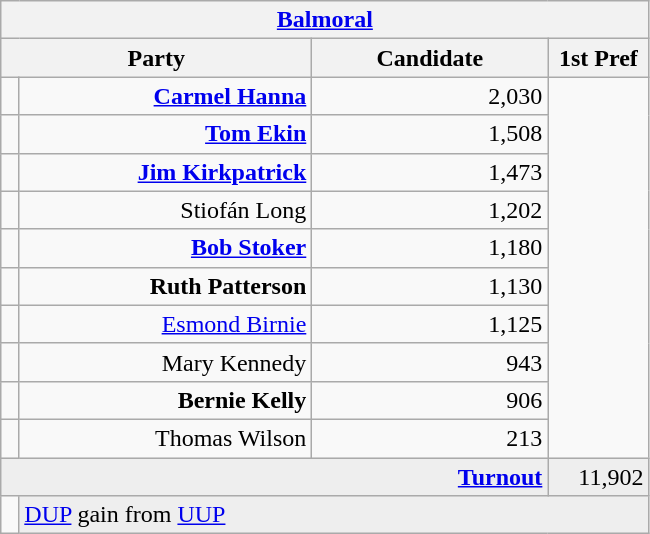<table class="wikitable">
<tr>
<th colspan="4" align="center"><a href='#'>Balmoral</a></th>
</tr>
<tr>
<th colspan="2" align="center" width=200>Party</th>
<th width=150>Candidate</th>
<th width=60>1st Pref</th>
</tr>
<tr>
<td></td>
<td align="right"><strong><a href='#'>Carmel Hanna</a></strong></td>
<td align="right">2,030</td>
</tr>
<tr>
<td></td>
<td align="right"><strong><a href='#'>Tom Ekin</a></strong></td>
<td align="right">1,508</td>
</tr>
<tr>
<td></td>
<td align="right"><strong><a href='#'>Jim Kirkpatrick</a></strong></td>
<td align="right">1,473</td>
</tr>
<tr>
<td></td>
<td align="right">Stiofán Long</td>
<td align="right">1,202</td>
</tr>
<tr>
<td></td>
<td align="right"><strong><a href='#'>Bob Stoker</a></strong></td>
<td align="right">1,180</td>
</tr>
<tr>
<td></td>
<td align="right"><strong>Ruth Patterson</strong></td>
<td align="right">1,130</td>
</tr>
<tr>
<td></td>
<td align="right"><a href='#'>Esmond Birnie</a></td>
<td align="right">1,125</td>
</tr>
<tr>
<td></td>
<td align="right">Mary Kennedy</td>
<td align="right">943</td>
</tr>
<tr>
<td></td>
<td align="right"><strong>Bernie Kelly</strong></td>
<td align="right">906</td>
</tr>
<tr>
<td></td>
<td align="right">Thomas Wilson</td>
<td align="right">213</td>
</tr>
<tr bgcolor="EEEEEE">
<td colspan=3 align="right"><strong><a href='#'>Turnout</a></strong></td>
<td align="right">11,902</td>
</tr>
<tr>
<td bgcolor=></td>
<td colspan=3 bgcolor="EEEEEE"><a href='#'>DUP</a> gain from <a href='#'>UUP</a></td>
</tr>
</table>
